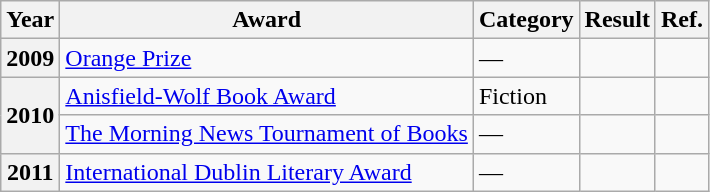<table class="wikitable sortable">
<tr>
<th>Year</th>
<th>Award</th>
<th>Category</th>
<th>Result</th>
<th>Ref.</th>
</tr>
<tr>
<th>2009</th>
<td><a href='#'>Orange Prize</a></td>
<td>—</td>
<td></td>
<td></td>
</tr>
<tr>
<th rowspan="2">2010</th>
<td><a href='#'>Anisfield-Wolf Book Award</a></td>
<td>Fiction</td>
<td></td>
<td></td>
</tr>
<tr>
<td><a href='#'>The Morning News Tournament of Books</a></td>
<td>—</td>
<td></td>
<td></td>
</tr>
<tr>
<th>2011</th>
<td><a href='#'>International Dublin Literary Award</a></td>
<td>—</td>
<td></td>
<td></td>
</tr>
</table>
